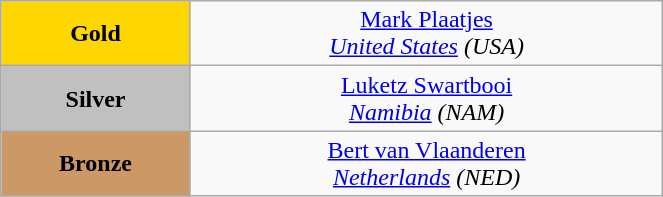<table class="wikitable" style=" text-align:center; " width="35%">
<tr>
<td bgcolor="gold"><strong>Gold</strong></td>
<td> <a href='#'>Mark Plaatjes</a><br><em><a href='#'>United States</a> (USA)</em></td>
</tr>
<tr>
<td bgcolor="silver"><strong>Silver</strong></td>
<td> <a href='#'>Luketz Swartbooi</a><br><em><a href='#'>Namibia</a> (NAM)</em></td>
</tr>
<tr>
<td bgcolor="CC9966"><strong>Bronze</strong></td>
<td> <a href='#'>Bert van Vlaanderen</a><br><em><a href='#'>Netherlands</a> (NED)</em></td>
</tr>
</table>
